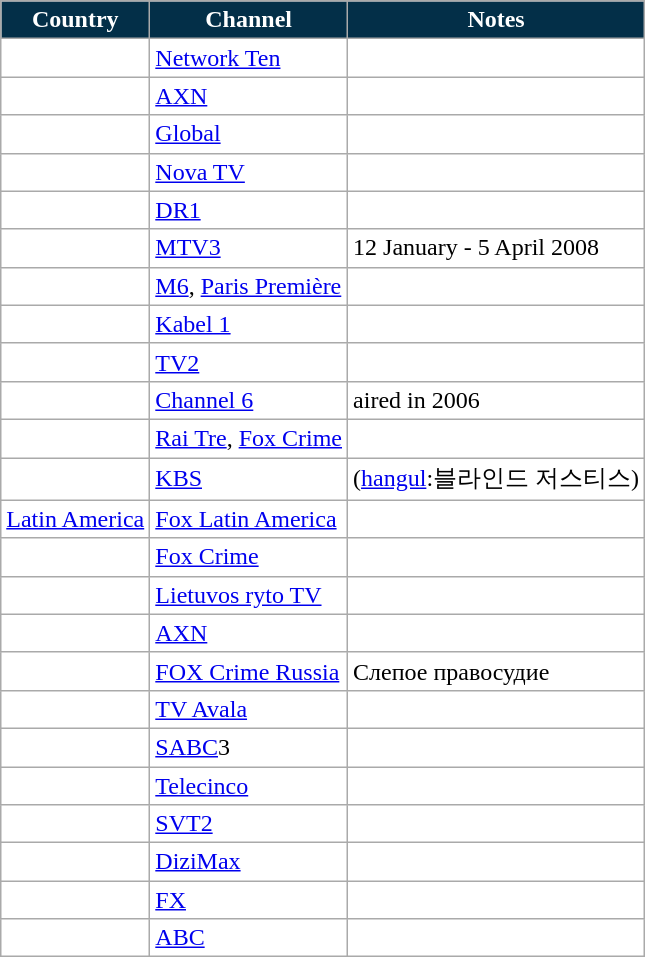<table class="wikitable" style="background-color: #ffffff;">
<tr>
<th style="background-color: #032f48; color: #ffffff;">Country</th>
<th style="background-color: #032f48; color: #ffffff;">Channel</th>
<th style="background-color: #032f48; color: #ffffff;">Notes</th>
</tr>
<tr>
<td></td>
<td><a href='#'>Network Ten</a></td>
<td></td>
</tr>
<tr>
<td></td>
<td><a href='#'>AXN</a></td>
<td></td>
</tr>
<tr>
<td></td>
<td><a href='#'>Global</a></td>
<td></td>
</tr>
<tr>
<td></td>
<td><a href='#'>Nova TV</a></td>
<td></td>
</tr>
<tr>
<td></td>
<td><a href='#'>DR1</a></td>
<td></td>
</tr>
<tr>
<td></td>
<td><a href='#'>MTV3</a></td>
<td>12 January - 5  April 2008</td>
</tr>
<tr>
<td></td>
<td><a href='#'>M6</a>, <a href='#'>Paris Première</a></td>
<td></td>
</tr>
<tr>
<td></td>
<td><a href='#'>Kabel 1</a></td>
<td></td>
</tr>
<tr>
<td></td>
<td><a href='#'>TV2</a></td>
<td></td>
</tr>
<tr>
<td></td>
<td><a href='#'>Channel 6</a></td>
<td>aired in 2006</td>
</tr>
<tr>
<td></td>
<td><a href='#'>Rai Tre</a>, <a href='#'>Fox Crime</a></td>
<td></td>
</tr>
<tr>
<td></td>
<td><a href='#'>KBS</a></td>
<td>(<a href='#'>hangul</a>:블라인드 저스티스)</td>
</tr>
<tr>
<td> <a href='#'>Latin America</a></td>
<td><a href='#'>Fox Latin America</a></td>
<td></td>
</tr>
<tr>
<td></td>
<td><a href='#'>Fox Crime</a></td>
<td></td>
</tr>
<tr>
<td></td>
<td><a href='#'>Lietuvos ryto TV</a></td>
<td></td>
</tr>
<tr>
<td></td>
<td><a href='#'>AXN</a></td>
<td></td>
</tr>
<tr>
<td></td>
<td><a href='#'>FOX Crime Russia</a></td>
<td>Слепое правосудие</td>
</tr>
<tr>
<td></td>
<td><a href='#'>TV Avala</a></td>
<td></td>
</tr>
<tr>
<td></td>
<td><a href='#'>SABC</a>3</td>
<td></td>
</tr>
<tr>
<td></td>
<td><a href='#'>Telecinco</a></td>
<td></td>
</tr>
<tr>
<td></td>
<td><a href='#'>SVT2</a></td>
<td></td>
</tr>
<tr>
<td></td>
<td><a href='#'>DiziMax</a></td>
<td></td>
</tr>
<tr>
<td></td>
<td><a href='#'>FX</a></td>
<td></td>
</tr>
<tr>
<td></td>
<td><a href='#'>ABC</a></td>
<td></td>
</tr>
</table>
